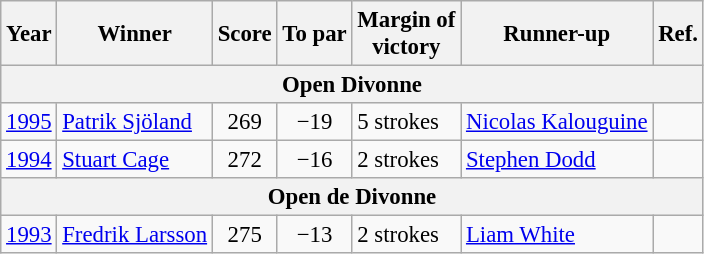<table class=wikitable style="font-size:95%">
<tr>
<th>Year</th>
<th>Winner</th>
<th>Score</th>
<th>To par</th>
<th>Margin of<br>victory</th>
<th>Runner-up</th>
<th>Ref.</th>
</tr>
<tr>
<th colspan=9>Open Divonne</th>
</tr>
<tr>
<td><a href='#'>1995</a></td>
<td> <a href='#'>Patrik Sjöland</a></td>
<td align=center>269</td>
<td align=center>−19</td>
<td>5 strokes</td>
<td> <a href='#'>Nicolas Kalouguine</a></td>
<td></td>
</tr>
<tr>
<td><a href='#'>1994</a></td>
<td> <a href='#'>Stuart Cage</a></td>
<td align=center>272</td>
<td align=center>−16</td>
<td>2 strokes</td>
<td> <a href='#'>Stephen Dodd</a></td>
<td></td>
</tr>
<tr>
<th colspan=9>Open de Divonne</th>
</tr>
<tr>
<td><a href='#'>1993</a></td>
<td> <a href='#'>Fredrik Larsson</a></td>
<td align=center>275</td>
<td align=center>−13</td>
<td>2 strokes</td>
<td> <a href='#'>Liam White</a></td>
<td></td>
</tr>
</table>
